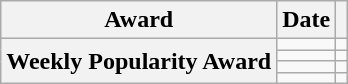<table class="wikitable plainrowheaders sortable" style="text-align:center">
<tr>
<th scope="col">Award</th>
<th scope="col">Date</th>
<th scope="col" class="unsortable"></th>
</tr>
<tr>
<th scope="row" rowspan="4">Weekly Popularity Award</th>
<td></td>
<td style="text-align:center"></td>
</tr>
<tr>
<td></td>
<td style="text-align:center"></td>
</tr>
<tr>
<td></td>
<td style="text-align:center"></td>
</tr>
<tr>
<td></td>
<td style="text-align:center"></td>
</tr>
</table>
